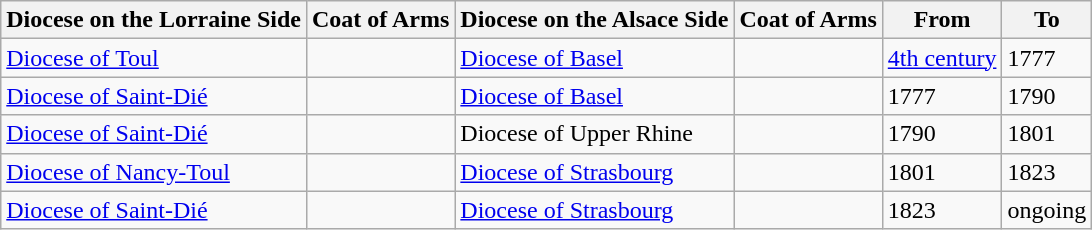<table class="wikitable sortable alternance">
<tr>
<th>Diocese on the Lorraine Side</th>
<th>Coat of Arms</th>
<th>Diocese on the Alsace Side</th>
<th>Coat of Arms</th>
<th>From</th>
<th>To</th>
</tr>
<tr>
<td><a href='#'>Diocese of Toul</a></td>
<td align="center"></td>
<td><a href='#'>Diocese of Basel</a></td>
<td align="center"></td>
<td><a href='#'>4th century</a></td>
<td>1777</td>
</tr>
<tr>
<td><a href='#'>Diocese of Saint-Dié</a></td>
<td align="center"></td>
<td><a href='#'>Diocese of Basel</a></td>
<td align="center"></td>
<td>1777</td>
<td>1790</td>
</tr>
<tr>
<td><a href='#'>Diocese of Saint-Dié</a></td>
<td align="center"></td>
<td>Diocese of Upper Rhine</td>
<td align="center"></td>
<td>1790</td>
<td>1801</td>
</tr>
<tr>
<td><a href='#'>Diocese of Nancy-Toul</a></td>
<td align="center"></td>
<td><a href='#'>Diocese of Strasbourg</a></td>
<td align="center"></td>
<td>1801</td>
<td>1823</td>
</tr>
<tr>
<td><a href='#'>Diocese of Saint-Dié</a></td>
<td align="center"></td>
<td><a href='#'>Diocese of Strasbourg</a></td>
<td align="center"></td>
<td>1823</td>
<td>ongoing</td>
</tr>
</table>
